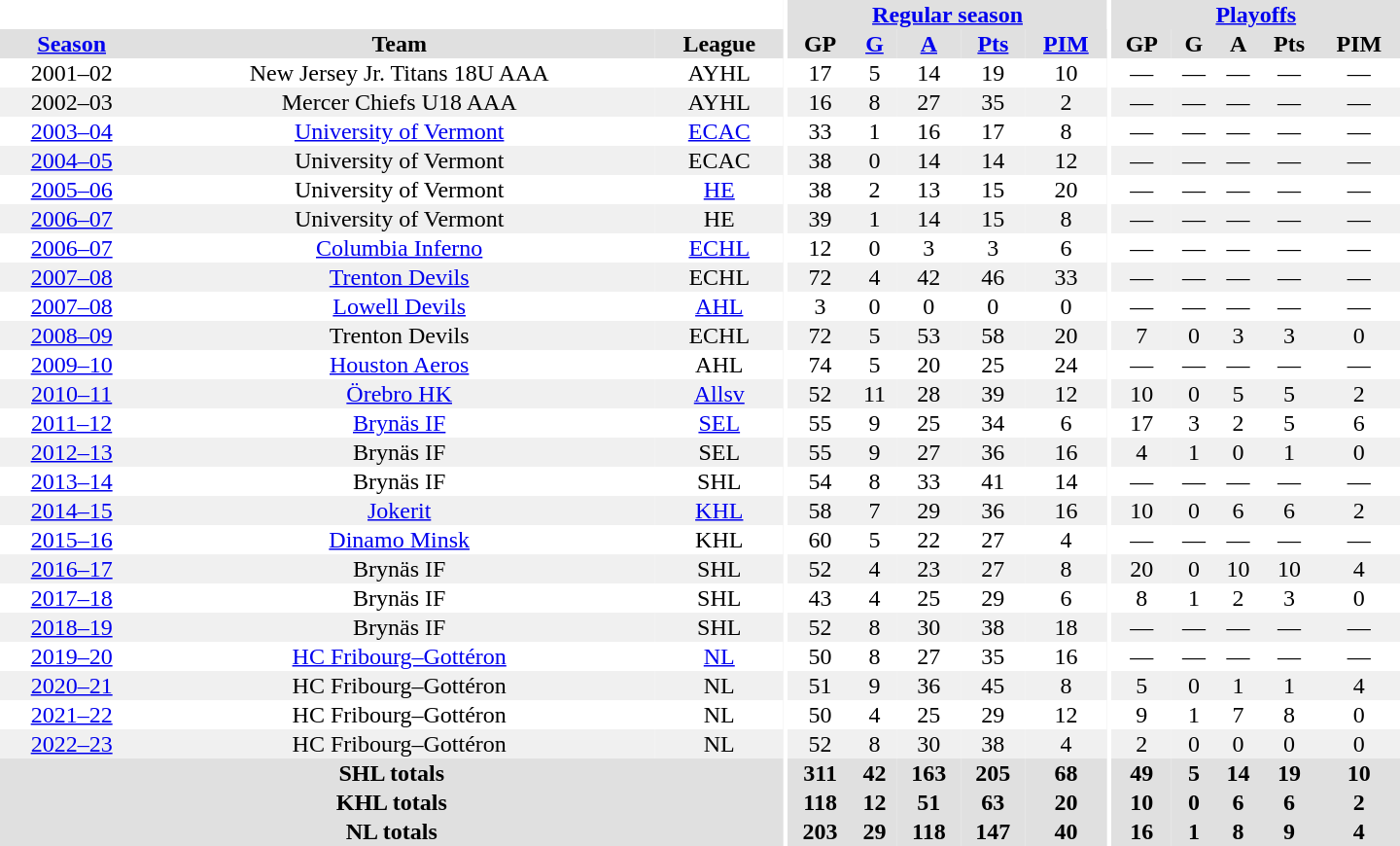<table border="0" cellpadding="1" cellspacing="0" style="text-align:center; width:60em">
<tr bgcolor="#e0e0e0">
<th colspan="3" bgcolor="#ffffff"></th>
<th rowspan="99" bgcolor="#ffffff"></th>
<th colspan="5"><a href='#'>Regular season</a></th>
<th rowspan="99" bgcolor="#ffffff"></th>
<th colspan="5"><a href='#'>Playoffs</a></th>
</tr>
<tr bgcolor="#e0e0e0">
<th><a href='#'>Season</a></th>
<th>Team</th>
<th>League</th>
<th>GP</th>
<th><a href='#'>G</a></th>
<th><a href='#'>A</a></th>
<th><a href='#'>Pts</a></th>
<th><a href='#'>PIM</a></th>
<th>GP</th>
<th>G</th>
<th>A</th>
<th>Pts</th>
<th>PIM</th>
</tr>
<tr>
<td>2001–02</td>
<td>New Jersey Jr. Titans 18U AAA</td>
<td>AYHL</td>
<td>17</td>
<td>5</td>
<td>14</td>
<td>19</td>
<td>10</td>
<td>—</td>
<td>—</td>
<td>—</td>
<td>—</td>
<td>—</td>
</tr>
<tr bgcolor="#f0f0f0">
<td>2002–03</td>
<td>Mercer Chiefs U18 AAA</td>
<td>AYHL</td>
<td>16</td>
<td>8</td>
<td>27</td>
<td>35</td>
<td>2</td>
<td>—</td>
<td>—</td>
<td>—</td>
<td>—</td>
<td>—</td>
</tr>
<tr>
<td><a href='#'>2003–04</a></td>
<td><a href='#'>University of Vermont</a></td>
<td><a href='#'>ECAC</a></td>
<td>33</td>
<td>1</td>
<td>16</td>
<td>17</td>
<td>8</td>
<td>—</td>
<td>—</td>
<td>—</td>
<td>—</td>
<td>—</td>
</tr>
<tr bgcolor="#f0f0f0">
<td><a href='#'>2004–05</a></td>
<td>University of Vermont</td>
<td>ECAC</td>
<td>38</td>
<td>0</td>
<td>14</td>
<td>14</td>
<td>12</td>
<td>—</td>
<td>—</td>
<td>—</td>
<td>—</td>
<td>—</td>
</tr>
<tr>
<td><a href='#'>2005–06</a></td>
<td>University of Vermont</td>
<td><a href='#'>HE</a></td>
<td>38</td>
<td>2</td>
<td>13</td>
<td>15</td>
<td>20</td>
<td>—</td>
<td>—</td>
<td>—</td>
<td>—</td>
<td>—</td>
</tr>
<tr bgcolor="#f0f0f0">
<td><a href='#'>2006–07</a></td>
<td>University of Vermont</td>
<td>HE</td>
<td>39</td>
<td>1</td>
<td>14</td>
<td>15</td>
<td>8</td>
<td>—</td>
<td>—</td>
<td>—</td>
<td>—</td>
<td>—</td>
</tr>
<tr>
<td><a href='#'>2006–07</a></td>
<td><a href='#'>Columbia Inferno</a></td>
<td><a href='#'>ECHL</a></td>
<td>12</td>
<td>0</td>
<td>3</td>
<td>3</td>
<td>6</td>
<td>—</td>
<td>—</td>
<td>—</td>
<td>—</td>
<td>—</td>
</tr>
<tr bgcolor="#f0f0f0">
<td><a href='#'>2007–08</a></td>
<td><a href='#'>Trenton Devils</a></td>
<td>ECHL</td>
<td>72</td>
<td>4</td>
<td>42</td>
<td>46</td>
<td>33</td>
<td>—</td>
<td>—</td>
<td>—</td>
<td>—</td>
<td>—</td>
</tr>
<tr>
<td><a href='#'>2007–08</a></td>
<td><a href='#'>Lowell Devils</a></td>
<td><a href='#'>AHL</a></td>
<td>3</td>
<td>0</td>
<td>0</td>
<td>0</td>
<td>0</td>
<td>—</td>
<td>—</td>
<td>—</td>
<td>—</td>
<td>—</td>
</tr>
<tr bgcolor="#f0f0f0">
<td><a href='#'>2008–09</a></td>
<td>Trenton Devils</td>
<td>ECHL</td>
<td>72</td>
<td>5</td>
<td>53</td>
<td>58</td>
<td>20</td>
<td>7</td>
<td>0</td>
<td>3</td>
<td>3</td>
<td>0</td>
</tr>
<tr>
<td><a href='#'>2009–10</a></td>
<td><a href='#'>Houston Aeros</a></td>
<td>AHL</td>
<td>74</td>
<td>5</td>
<td>20</td>
<td>25</td>
<td>24</td>
<td>—</td>
<td>—</td>
<td>—</td>
<td>—</td>
<td>—</td>
</tr>
<tr bgcolor="#f0f0f0">
<td><a href='#'>2010–11</a></td>
<td><a href='#'>Örebro HK</a></td>
<td><a href='#'>Allsv</a></td>
<td>52</td>
<td>11</td>
<td>28</td>
<td>39</td>
<td>12</td>
<td>10</td>
<td>0</td>
<td>5</td>
<td>5</td>
<td>2</td>
</tr>
<tr>
<td><a href='#'>2011–12</a></td>
<td><a href='#'>Brynäs IF</a></td>
<td><a href='#'>SEL</a></td>
<td>55</td>
<td>9</td>
<td>25</td>
<td>34</td>
<td>6</td>
<td>17</td>
<td>3</td>
<td>2</td>
<td>5</td>
<td>6</td>
</tr>
<tr bgcolor="#f0f0f0">
<td><a href='#'>2012–13</a></td>
<td>Brynäs IF</td>
<td>SEL</td>
<td>55</td>
<td>9</td>
<td>27</td>
<td>36</td>
<td>16</td>
<td>4</td>
<td>1</td>
<td>0</td>
<td>1</td>
<td>0</td>
</tr>
<tr>
<td><a href='#'>2013–14</a></td>
<td>Brynäs IF</td>
<td>SHL</td>
<td>54</td>
<td>8</td>
<td>33</td>
<td>41</td>
<td>14</td>
<td>—</td>
<td>—</td>
<td>—</td>
<td>—</td>
<td>—</td>
</tr>
<tr bgcolor="#f0f0f0">
<td><a href='#'>2014–15</a></td>
<td><a href='#'>Jokerit</a></td>
<td><a href='#'>KHL</a></td>
<td>58</td>
<td>7</td>
<td>29</td>
<td>36</td>
<td>16</td>
<td>10</td>
<td>0</td>
<td>6</td>
<td>6</td>
<td>2</td>
</tr>
<tr>
<td><a href='#'>2015–16</a></td>
<td><a href='#'>Dinamo Minsk</a></td>
<td>KHL</td>
<td>60</td>
<td>5</td>
<td>22</td>
<td>27</td>
<td>4</td>
<td>—</td>
<td>—</td>
<td>—</td>
<td>—</td>
<td>—</td>
</tr>
<tr bgcolor="#f0f0f0">
<td><a href='#'>2016–17</a></td>
<td>Brynäs IF</td>
<td>SHL</td>
<td>52</td>
<td>4</td>
<td>23</td>
<td>27</td>
<td>8</td>
<td>20</td>
<td>0</td>
<td>10</td>
<td>10</td>
<td>4</td>
</tr>
<tr>
<td><a href='#'>2017–18</a></td>
<td>Brynäs IF</td>
<td>SHL</td>
<td>43</td>
<td>4</td>
<td>25</td>
<td>29</td>
<td>6</td>
<td>8</td>
<td>1</td>
<td>2</td>
<td>3</td>
<td>0</td>
</tr>
<tr bgcolor="#f0f0f0">
<td><a href='#'>2018–19</a></td>
<td>Brynäs IF</td>
<td>SHL</td>
<td>52</td>
<td>8</td>
<td>30</td>
<td>38</td>
<td>18</td>
<td>—</td>
<td>—</td>
<td>—</td>
<td>—</td>
<td>—</td>
</tr>
<tr>
<td><a href='#'>2019–20</a></td>
<td><a href='#'>HC Fribourg–Gottéron</a></td>
<td><a href='#'>NL</a></td>
<td>50</td>
<td>8</td>
<td>27</td>
<td>35</td>
<td>16</td>
<td>—</td>
<td>—</td>
<td>—</td>
<td>—</td>
<td>—</td>
</tr>
<tr bgcolor="#f0f0f0">
<td><a href='#'>2020–21</a></td>
<td>HC Fribourg–Gottéron</td>
<td>NL</td>
<td>51</td>
<td>9</td>
<td>36</td>
<td>45</td>
<td>8</td>
<td>5</td>
<td>0</td>
<td>1</td>
<td>1</td>
<td>4</td>
</tr>
<tr>
<td><a href='#'>2021–22</a></td>
<td>HC Fribourg–Gottéron</td>
<td>NL</td>
<td>50</td>
<td>4</td>
<td>25</td>
<td>29</td>
<td>12</td>
<td>9</td>
<td>1</td>
<td>7</td>
<td>8</td>
<td>0</td>
</tr>
<tr bgcolor="#f0f0f0">
<td><a href='#'>2022–23</a></td>
<td>HC Fribourg–Gottéron</td>
<td>NL</td>
<td>52</td>
<td>8</td>
<td>30</td>
<td>38</td>
<td>4</td>
<td>2</td>
<td>0</td>
<td>0</td>
<td>0</td>
<td>0</td>
</tr>
<tr bgcolor="#e0e0e0">
<th colspan="3">SHL totals</th>
<th>311</th>
<th>42</th>
<th>163</th>
<th>205</th>
<th>68</th>
<th>49</th>
<th>5</th>
<th>14</th>
<th>19</th>
<th>10</th>
</tr>
<tr bgcolor="#e0e0e0">
<th colspan="3">KHL totals</th>
<th>118</th>
<th>12</th>
<th>51</th>
<th>63</th>
<th>20</th>
<th>10</th>
<th>0</th>
<th>6</th>
<th>6</th>
<th>2</th>
</tr>
<tr bgcolor="#e0e0e0">
<th colspan="3">NL totals</th>
<th>203</th>
<th>29</th>
<th>118</th>
<th>147</th>
<th>40</th>
<th>16</th>
<th>1</th>
<th>8</th>
<th>9</th>
<th>4</th>
</tr>
</table>
